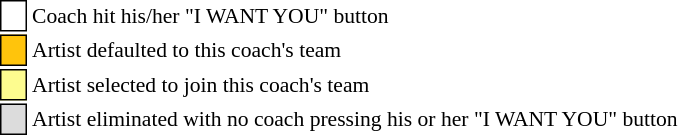<table class="toccolours" style="font-size: 90%; white-space: nowrap;">
<tr>
<td style="background:white; border:1px solid black;"> <strong></strong> </td>
<td>Coach hit his/her "I WANT YOU" button</td>
</tr>
<tr>
<td style="background:#ffc40c; border:1px solid black;">    </td>
<td>Artist defaulted to this coach's team</td>
</tr>
<tr>
<td style="background:#fdfc8f; border:1px solid black;">    </td>
<td style="padding-right: 8px">Artist selected to join this coach's team</td>
</tr>
<tr>
<td style="background:#dcdcdc; border:1px solid black;">    </td>
<td>Artist eliminated with no coach pressing his or her "I WANT YOU" button</td>
</tr>
</table>
